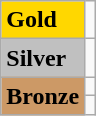<table class="wikitable">
<tr>
<td bgcolor="#ffd700"><strong>Gold</strong></td>
<td></td>
</tr>
<tr>
<td bgcolor="#c0c0c0"><strong>Silver</strong></td>
<td></td>
</tr>
<tr>
<td rowspan="2" bgcolor="#cc9966"><strong>Bronze</strong></td>
<td></td>
</tr>
<tr>
<td></td>
</tr>
</table>
